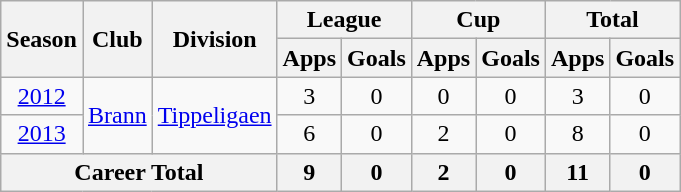<table class="wikitable" style="text-align: center;">
<tr>
<th rowspan="2">Season</th>
<th rowspan="2">Club</th>
<th rowspan="2">Division</th>
<th colspan="2">League</th>
<th colspan="2">Cup</th>
<th colspan="2">Total</th>
</tr>
<tr>
<th>Apps</th>
<th>Goals</th>
<th>Apps</th>
<th>Goals</th>
<th>Apps</th>
<th>Goals</th>
</tr>
<tr>
<td><a href='#'>2012</a></td>
<td rowspan="2" valign="center"><a href='#'>Brann</a></td>
<td rowspan="2" valign="center"><a href='#'>Tippeligaen</a></td>
<td>3</td>
<td>0</td>
<td>0</td>
<td>0</td>
<td>3</td>
<td>0</td>
</tr>
<tr>
<td><a href='#'>2013</a></td>
<td>6</td>
<td>0</td>
<td>2</td>
<td>0</td>
<td>8</td>
<td>0</td>
</tr>
<tr>
<th colspan="3">Career Total</th>
<th>9</th>
<th>0</th>
<th>2</th>
<th>0</th>
<th>11</th>
<th>0</th>
</tr>
</table>
